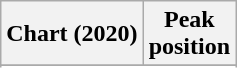<table class="wikitable sortable plainrowheaders" style="text-align:center">
<tr>
<th scope="col">Chart (2020)</th>
<th scope="col">Peak<br>position</th>
</tr>
<tr>
</tr>
<tr>
</tr>
<tr>
</tr>
<tr>
</tr>
<tr>
</tr>
<tr>
</tr>
<tr>
</tr>
<tr>
</tr>
</table>
